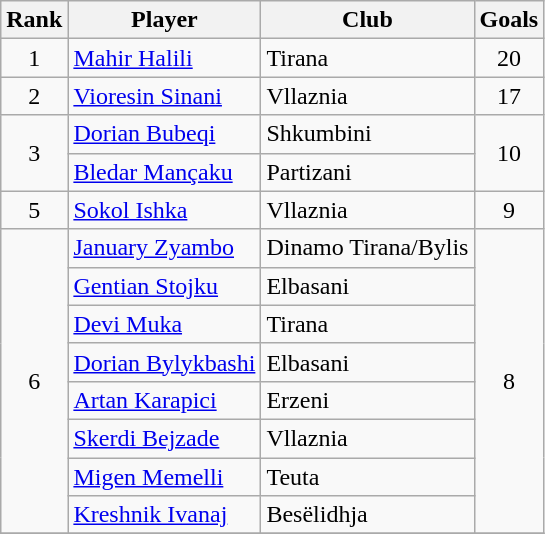<table class="wikitable" style="text-align:center">
<tr>
<th>Rank</th>
<th>Player</th>
<th>Club</th>
<th>Goals</th>
</tr>
<tr>
<td>1</td>
<td align=left> <a href='#'>Mahir Halili</a></td>
<td align=left>Tirana</td>
<td>20</td>
</tr>
<tr>
<td>2</td>
<td align=left> <a href='#'>Vioresin Sinani</a></td>
<td align=left>Vllaznia</td>
<td>17</td>
</tr>
<tr>
<td rowspan=2>3</td>
<td align=left> <a href='#'>Dorian Bubeqi</a></td>
<td align=left>Shkumbini</td>
<td rowspan=2>10</td>
</tr>
<tr>
<td align=left> <a href='#'>Bledar Mançaku</a></td>
<td align=left>Partizani</td>
</tr>
<tr>
<td>5</td>
<td align=left> <a href='#'>Sokol Ishka</a></td>
<td align=left>Vllaznia</td>
<td>9</td>
</tr>
<tr>
<td rowspan=8>6</td>
<td align=left> <a href='#'>January Zyambo</a></td>
<td align=left>Dinamo Tirana/Bylis</td>
<td rowspan=8>8</td>
</tr>
<tr>
<td align=left> <a href='#'>Gentian Stojku</a></td>
<td align=left>Elbasani</td>
</tr>
<tr>
<td align=left> <a href='#'>Devi Muka</a></td>
<td align=left>Tirana</td>
</tr>
<tr>
<td align=left> <a href='#'>Dorian Bylykbashi</a></td>
<td align=left>Elbasani</td>
</tr>
<tr>
<td align=left> <a href='#'>Artan Karapici</a></td>
<td align=left>Erzeni</td>
</tr>
<tr>
<td align=left> <a href='#'>Skerdi Bejzade</a></td>
<td align=left>Vllaznia</td>
</tr>
<tr>
<td align=left> <a href='#'>Migen Memelli</a></td>
<td align=left>Teuta</td>
</tr>
<tr>
<td align=left> <a href='#'>Kreshnik Ivanaj</a></td>
<td align=left>Besëlidhja</td>
</tr>
<tr>
</tr>
</table>
